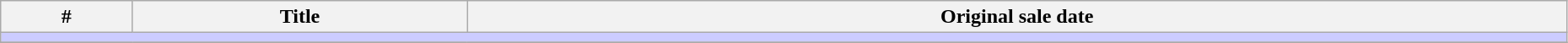<table class="wikitable" width="98%">
<tr>
<th>#</th>
<th>Title</th>
<th>Original sale date</th>
</tr>
<tr>
<td colspan="5" bgcolor="#CCF"></td>
</tr>
<tr>
</tr>
</table>
